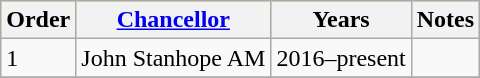<table class="wikitable">
<tr style="background:#fc3;">
<th>Order</th>
<th><a href='#'>Chancellor</a></th>
<th>Years</th>
<th>Notes</th>
</tr>
<tr>
<td>1</td>
<td>John Stanhope AM</td>
<td>2016–present</td>
<td></td>
</tr>
<tr>
</tr>
</table>
